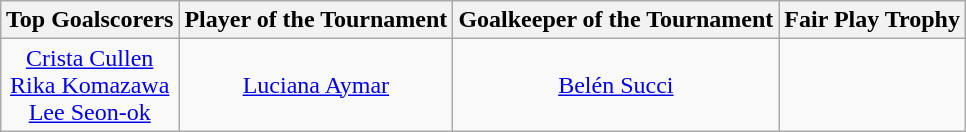<table class=wikitable style="margin:auto; text-align:center">
<tr>
<th>Top Goalscorers</th>
<th>Player of the Tournament</th>
<th>Goalkeeper of the Tournament</th>
<th>Fair Play Trophy</th>
</tr>
<tr>
<td> <a href='#'>Crista Cullen</a><br> <a href='#'>Rika Komazawa</a><br> <a href='#'>Lee Seon-ok</a></td>
<td> <a href='#'>Luciana Aymar</a></td>
<td> <a href='#'>Belén Succi</a></td>
<td></td>
</tr>
</table>
